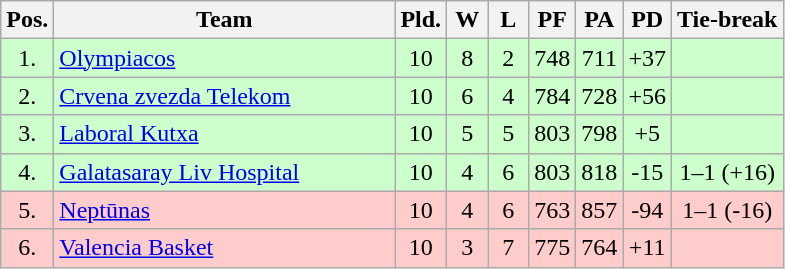<table class="wikitable" style="text-align:center">
<tr>
<th width=15>Pos.</th>
<th width=220>Team</th>
<th width=20>Pld.</th>
<th width=20>W</th>
<th width=20>L</th>
<th width=20>PF</th>
<th width=20>PA</th>
<th width=20>PD</th>
<th>Tie-break</th>
</tr>
<tr style="background:#ccffcc;">
<td>1.</td>
<td align=left> <a href='#'>Olympiacos</a></td>
<td>10</td>
<td>8</td>
<td>2</td>
<td>748</td>
<td>711</td>
<td>+37</td>
<td></td>
</tr>
<tr style="background:#ccffcc;">
<td>2.</td>
<td align=left> <a href='#'>Crvena zvezda Telekom</a></td>
<td>10</td>
<td>6</td>
<td>4</td>
<td>784</td>
<td>728</td>
<td>+56</td>
<td></td>
</tr>
<tr style="background:#ccffcc;">
<td>3.</td>
<td align=left> <a href='#'>Laboral Kutxa</a></td>
<td>10</td>
<td>5</td>
<td>5</td>
<td>803</td>
<td>798</td>
<td>+5</td>
<td></td>
</tr>
<tr style="background:#ccffcc;">
<td>4.</td>
<td align=left> <a href='#'>Galatasaray Liv Hospital</a></td>
<td>10</td>
<td>4</td>
<td>6</td>
<td>803</td>
<td>818</td>
<td>-15</td>
<td>1–1 (+16)</td>
</tr>
<tr style="background:#fcc;">
<td>5.</td>
<td align=left> <a href='#'>Neptūnas</a></td>
<td>10</td>
<td>4</td>
<td>6</td>
<td>763</td>
<td>857</td>
<td>-94</td>
<td>1–1 (-16)</td>
</tr>
<tr style="background:#fcc;">
<td>6.</td>
<td align=left> <a href='#'>Valencia Basket</a></td>
<td>10</td>
<td>3</td>
<td>7</td>
<td>775</td>
<td>764</td>
<td>+11</td>
<td></td>
</tr>
</table>
